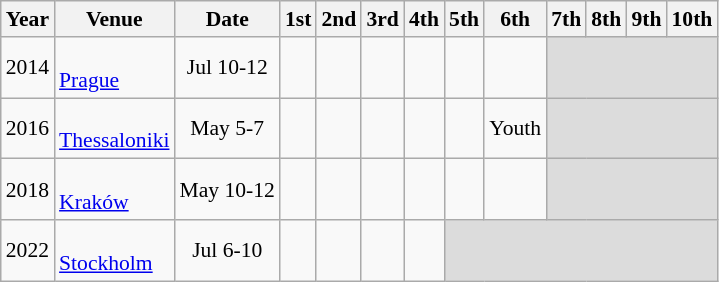<table class="wikitable" style="text-align:left; font-size:90%">
<tr>
<th>Year</th>
<th>Venue</th>
<th>Date</th>
<th>1st</th>
<th>2nd</th>
<th>3rd</th>
<th>4th</th>
<th>5th</th>
<th>6th</th>
<th>7th</th>
<th>8th</th>
<th>9th</th>
<th>10th</th>
</tr>
<tr>
<td align="center">2014</td>
<td><br><a href='#'>Prague</a></td>
<td align="center">Jul 10-12</td>
<td></td>
<td></td>
<td></td>
<td></td>
<td></td>
<td></td>
<td colspan=4 bgcolor=#DCDCDC></td>
</tr>
<tr>
<td align="center">2016</td>
<td><br><a href='#'>Thessaloniki</a></td>
<td align="center">May 5-7</td>
<td></td>
<td></td>
<td></td>
<td></td>
<td></td>
<td> Youth</td>
<td colspan=4 bgcolor=#DCDCDC></td>
</tr>
<tr>
<td align="center">2018</td>
<td><br><a href='#'>Kraków</a></td>
<td align="center">May 10-12</td>
<td></td>
<td></td>
<td></td>
<td></td>
<td></td>
<td></td>
<td colspan=4 bgcolor=#DCDCDC></td>
</tr>
<tr>
<td align="center">2022</td>
<td><br><a href='#'>Stockholm</a></td>
<td align="center">Jul 6-10</td>
<td></td>
<td></td>
<td></td>
<td></td>
<td colspan=6 bgcolor=#DCDCDC></td>
</tr>
</table>
